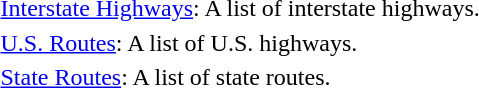<table class="toccolours" cellspacing="3px" style="margin: 0 0 1em 1em; text-align:left;">
<tr>
<td></td>
<td><a href='#'>Interstate Highways</a>: A list of interstate highways.</td>
</tr>
<tr>
<td></td>
<td><a href='#'>U.S. Routes</a>: A list of U.S. highways.</td>
</tr>
<tr>
<td></td>
<td><a href='#'>State Routes</a>: A list of state routes.</td>
</tr>
</table>
